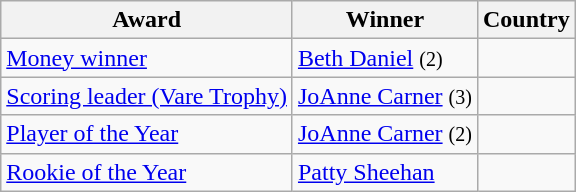<table class="wikitable">
<tr>
<th>Award</th>
<th>Winner</th>
<th>Country</th>
</tr>
<tr>
<td><a href='#'>Money winner</a></td>
<td><a href='#'>Beth Daniel</a> <small>(2)</small></td>
<td></td>
</tr>
<tr>
<td><a href='#'>Scoring leader (Vare Trophy)</a></td>
<td><a href='#'>JoAnne Carner</a> <small>(3)</small></td>
<td></td>
</tr>
<tr>
<td><a href='#'>Player of the Year</a></td>
<td><a href='#'>JoAnne Carner</a> <small>(2)</small></td>
<td></td>
</tr>
<tr>
<td><a href='#'>Rookie of the Year</a></td>
<td><a href='#'>Patty Sheehan</a></td>
<td></td>
</tr>
</table>
